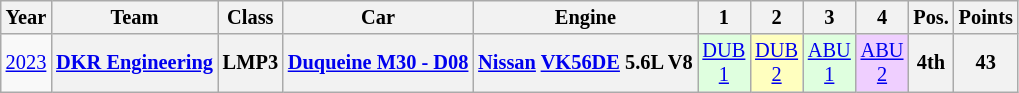<table class="wikitable" style="text-align:center; font-size:85%">
<tr>
<th>Year</th>
<th>Team</th>
<th>Class</th>
<th>Car</th>
<th>Engine</th>
<th>1</th>
<th>2</th>
<th>3</th>
<th>4</th>
<th>Pos.</th>
<th>Points</th>
</tr>
<tr>
<td><a href='#'>2023</a></td>
<th nowrap><a href='#'>DKR Engineering</a></th>
<th>LMP3</th>
<th nowrap><a href='#'>Duqueine M30 - D08</a></th>
<th nowrap><a href='#'>Nissan</a> <a href='#'>VK56DE</a> 5.6L V8</th>
<td style="background:#DFFFDF;"><a href='#'>DUB<br>1</a><br></td>
<td style="background:#FFFFBF;"><a href='#'>DUB<br>2</a><br></td>
<td style="background:#DFFFDF;"><a href='#'>ABU<br>1</a><br></td>
<td style="background:#EFCFFF;"><a href='#'>ABU<br>2</a><br></td>
<th>4th</th>
<th>43</th>
</tr>
</table>
